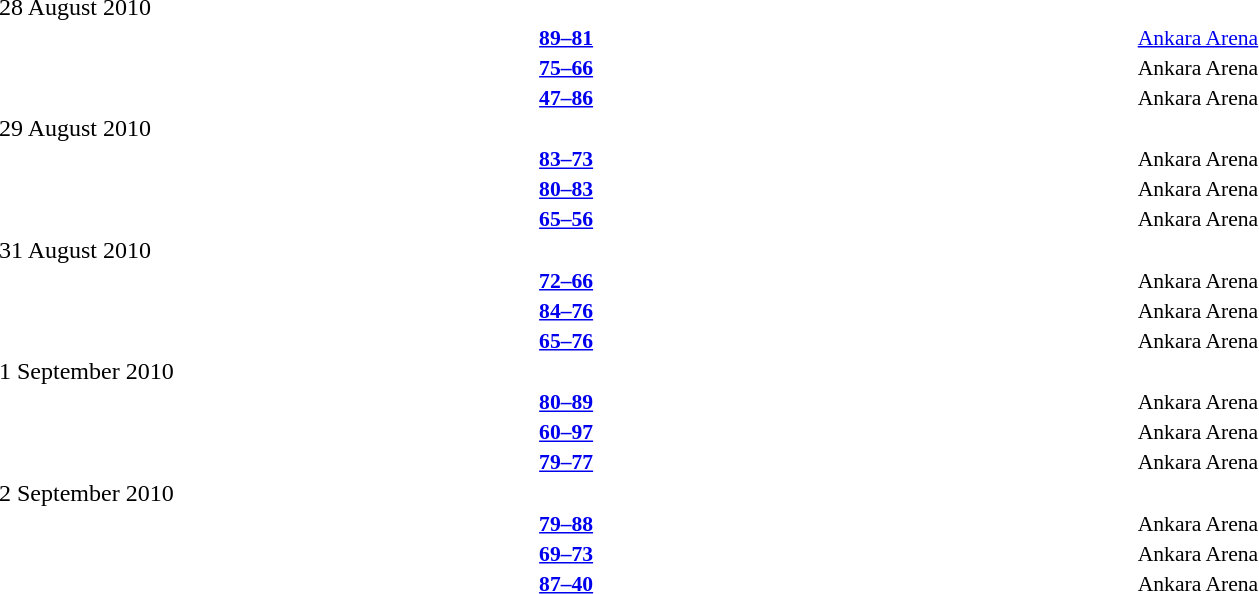<table style="width:100%;" cellspacing="1">
<tr>
<th width=25%></th>
<th width=2%></th>
<th width=6%></th>
<th width=2%></th>
<th width=25%></th>
</tr>
<tr>
<td>28 August 2010</td>
</tr>
<tr style=font-size:90%>
<td align=right><strong></strong></td>
<td></td>
<td align=center><strong><a href='#'>89–81</a></strong></td>
<td></td>
<td><strong></strong></td>
<td><a href='#'>Ankara Arena</a></td>
</tr>
<tr style=font-size:90%>
<td align=right><strong></strong></td>
<td></td>
<td align=center><strong><a href='#'>75–66</a></strong></td>
<td></td>
<td><strong></strong></td>
<td>Ankara Arena</td>
</tr>
<tr style=font-size:90%>
<td align=right><strong></strong></td>
<td></td>
<td align=center><strong><a href='#'>47–86</a></strong></td>
<td></td>
<td><strong></strong></td>
<td>Ankara Arena</td>
</tr>
<tr>
<td>29 August 2010</td>
</tr>
<tr style=font-size:90%>
<td align=right><strong></strong></td>
<td></td>
<td align=center><strong><a href='#'>83–73</a></strong></td>
<td></td>
<td><strong></strong></td>
<td>Ankara Arena</td>
</tr>
<tr style=font-size:90%>
<td align=right><strong></strong></td>
<td></td>
<td align=center><strong><a href='#'>80–83</a></strong></td>
<td></td>
<td><strong></strong></td>
<td>Ankara Arena</td>
</tr>
<tr style=font-size:90%>
<td align=right><strong></strong></td>
<td></td>
<td align=center><strong><a href='#'>65–56</a></strong></td>
<td></td>
<td><strong></strong></td>
<td>Ankara Arena</td>
</tr>
<tr>
<td>31 August 2010</td>
</tr>
<tr style=font-size:90%>
<td align=right><strong></strong></td>
<td></td>
<td align=center><strong><a href='#'>72–66</a></strong></td>
<td></td>
<td><strong></strong></td>
<td>Ankara Arena</td>
</tr>
<tr style=font-size:90%>
<td align=right><strong></strong></td>
<td></td>
<td align=center><strong><a href='#'>84–76</a></strong></td>
<td></td>
<td><strong></strong></td>
<td>Ankara Arena</td>
</tr>
<tr style=font-size:90%>
<td align=right><strong></strong></td>
<td></td>
<td align=center><strong><a href='#'>65–76</a></strong></td>
<td></td>
<td><strong></strong></td>
<td>Ankara Arena</td>
</tr>
<tr>
<td>1 September 2010</td>
</tr>
<tr style=font-size:90%>
<td align=right><strong></strong></td>
<td></td>
<td align=center><strong><a href='#'>80–89</a></strong></td>
<td></td>
<td><strong></strong></td>
<td>Ankara Arena</td>
</tr>
<tr style=font-size:90%>
<td align=right><strong></strong></td>
<td></td>
<td align=center><strong><a href='#'>60–97</a></strong></td>
<td></td>
<td><strong></strong></td>
<td>Ankara Arena</td>
</tr>
<tr style=font-size:90%>
<td align=right><strong></strong></td>
<td></td>
<td align=center><strong><a href='#'>79–77</a></strong></td>
<td></td>
<td><strong></strong></td>
<td>Ankara Arena</td>
</tr>
<tr>
<td>2 September 2010</td>
</tr>
<tr style=font-size:90%>
<td align=right><strong></strong></td>
<td></td>
<td align=center><strong><a href='#'>79–88</a></strong></td>
<td></td>
<td><strong></strong></td>
<td>Ankara Arena</td>
</tr>
<tr style=font-size:90%>
<td align=right><strong></strong></td>
<td></td>
<td align=center><strong><a href='#'>69–73</a></strong></td>
<td></td>
<td><strong></strong></td>
<td>Ankara Arena</td>
</tr>
<tr style=font-size:90%>
<td align=right><strong></strong></td>
<td></td>
<td align=center><strong><a href='#'>87–40</a></strong></td>
<td></td>
<td><strong></strong></td>
<td>Ankara Arena</td>
</tr>
</table>
